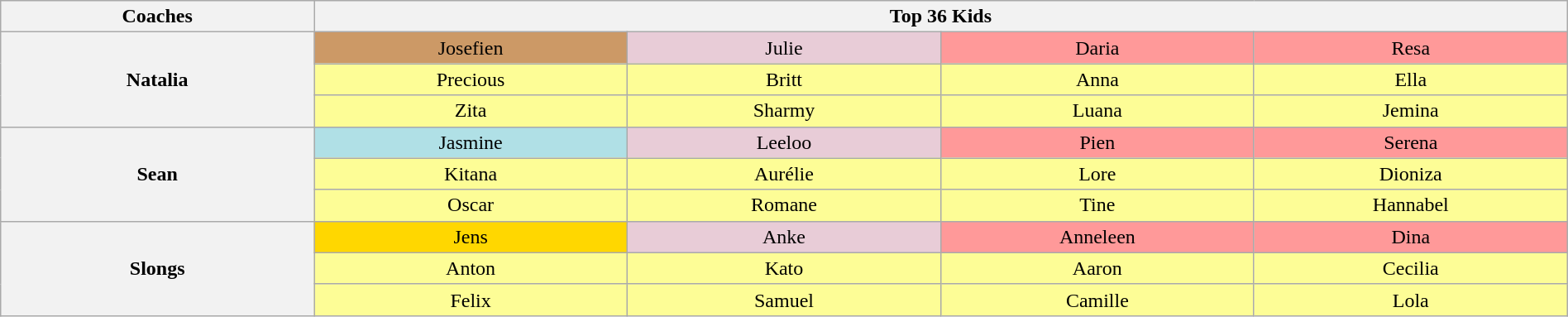<table class="wikitable" style="text-align:center; width:100%">
<tr>
<th width="20%" scope="col">Coaches</th>
<th width="80%" colspan="4" scope="col">Top 36 Kids</th>
</tr>
<tr>
<th rowspan="3">Natalia</th>
<td style="background:#cc9966; width:20%">Josefien</td>
<td style="background:#E8CCD7; width:20%">Julie</td>
<td style="background:#FF9999; width:20%">Daria</td>
<td style="background:#FF9999; width:20%">Resa</td>
</tr>
<tr>
<td style="background:#FDFD96">Precious</td>
<td style="background:#FDFD96">Britt</td>
<td style="background:#FDFD96">Anna</td>
<td style="background:#FDFD96">Ella</td>
</tr>
<tr>
<td style="background:#FDFD96">Zita</td>
<td style="background:#FDFD96">Sharmy</td>
<td style="background:#FDFD96">Luana</td>
<td style="background:#FDFD96">Jemina</td>
</tr>
<tr>
<th rowspan="3">Sean</th>
<td style="background:#B0E0E6">Jasmine</td>
<td style="background:#E8CCD7">Leeloo</td>
<td style="background:#FF9999">Pien</td>
<td style="background:#FF9999">Serena</td>
</tr>
<tr>
<td style="background:#FDFD96">Kitana</td>
<td style="background:#FDFD96">Aurélie</td>
<td style="background:#FDFD96">Lore</td>
<td style="background:#FDFD96">Dioniza</td>
</tr>
<tr>
<td style="background:#FDFD96">Oscar</td>
<td style="background:#FDFD96">Romane</td>
<td style="background:#FDFD96">Tine</td>
<td style="background:#FDFD96">Hannabel</td>
</tr>
<tr>
<th rowspan="3">Slongs</th>
<td style="background:gold">Jens</td>
<td style="background:#E8CCD7">Anke</td>
<td style="background:#FF9999">Anneleen</td>
<td style="background:#FF9999">Dina</td>
</tr>
<tr>
<td style="background:#FDFD96">Anton</td>
<td style="background:#FDFD96">Kato</td>
<td style="background:#FDFD96">Aaron</td>
<td style="background:#FDFD96">Cecilia</td>
</tr>
<tr>
<td style="background:#FDFD96">Felix</td>
<td style="background:#FDFD96">Samuel</td>
<td style="background:#FDFD96">Camille</td>
<td style="background:#FDFD96">Lola</td>
</tr>
</table>
